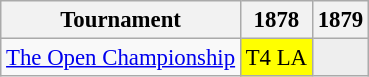<table class="wikitable" style="font-size:95%;text-align:center;">
<tr>
<th>Tournament</th>
<th>1878</th>
<th>1879</th>
</tr>
<tr>
<td align=left><a href='#'>The Open Championship</a></td>
<td style="background:yellow;">T4 <span>LA</span></td>
<td style="background:#eeeeee;"></td>
</tr>
</table>
